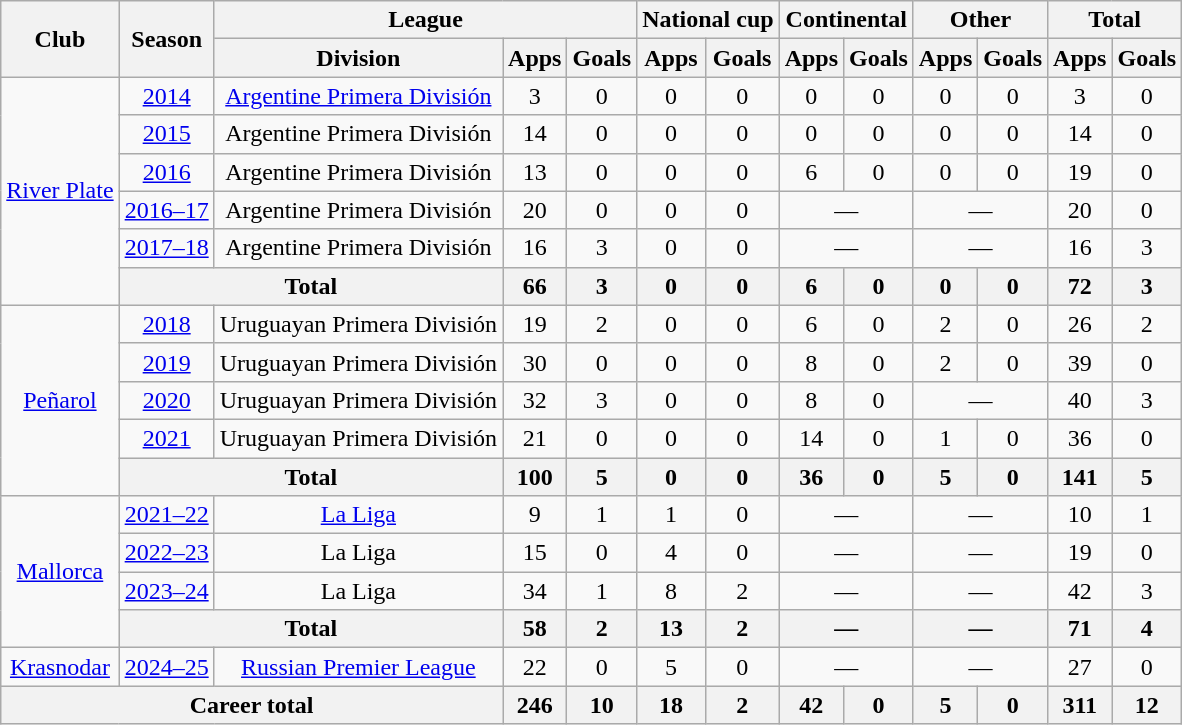<table class="wikitable" style="text-align: center;">
<tr>
<th rowspan="2">Club</th>
<th rowspan="2">Season</th>
<th colspan="3">League</th>
<th colspan="2">National cup</th>
<th colspan="2">Continental</th>
<th colspan="2">Other</th>
<th colspan="2">Total</th>
</tr>
<tr>
<th>Division</th>
<th>Apps</th>
<th>Goals</th>
<th>Apps</th>
<th>Goals</th>
<th>Apps</th>
<th>Goals</th>
<th>Apps</th>
<th>Goals</th>
<th>Apps</th>
<th>Goals</th>
</tr>
<tr>
<td rowspan="6"><a href='#'>River Plate</a></td>
<td><a href='#'>2014</a></td>
<td><a href='#'>Argentine Primera División</a></td>
<td>3</td>
<td>0</td>
<td>0</td>
<td>0</td>
<td>0</td>
<td>0</td>
<td>0</td>
<td>0</td>
<td>3</td>
<td>0</td>
</tr>
<tr>
<td><a href='#'>2015</a></td>
<td>Argentine Primera División</td>
<td>14</td>
<td>0</td>
<td>0</td>
<td>0</td>
<td>0</td>
<td>0</td>
<td>0</td>
<td>0</td>
<td>14</td>
<td>0</td>
</tr>
<tr>
<td><a href='#'>2016</a></td>
<td>Argentine Primera División</td>
<td>13</td>
<td>0</td>
<td>0</td>
<td>0</td>
<td>6</td>
<td>0</td>
<td>0</td>
<td>0</td>
<td>19</td>
<td>0</td>
</tr>
<tr>
<td><a href='#'>2016–17</a></td>
<td>Argentine Primera División</td>
<td>20</td>
<td>0</td>
<td>0</td>
<td>0</td>
<td colspan="2">—</td>
<td colspan="2">—</td>
<td>20</td>
<td>0</td>
</tr>
<tr>
<td><a href='#'>2017–18</a></td>
<td>Argentine Primera División</td>
<td>16</td>
<td>3</td>
<td>0</td>
<td>0</td>
<td colspan="2">—</td>
<td colspan="2">—</td>
<td>16</td>
<td>3</td>
</tr>
<tr>
<th colspan="2">Total</th>
<th>66</th>
<th>3</th>
<th>0</th>
<th>0</th>
<th>6</th>
<th>0</th>
<th>0</th>
<th>0</th>
<th>72</th>
<th>3</th>
</tr>
<tr>
<td rowspan="5"><a href='#'>Peñarol</a></td>
<td><a href='#'>2018</a></td>
<td>Uruguayan Primera División</td>
<td>19</td>
<td>2</td>
<td>0</td>
<td>0</td>
<td>6</td>
<td>0</td>
<td>2</td>
<td>0</td>
<td>26</td>
<td>2</td>
</tr>
<tr>
<td><a href='#'>2019</a></td>
<td>Uruguayan Primera División</td>
<td>30</td>
<td>0</td>
<td>0</td>
<td>0</td>
<td>8</td>
<td>0</td>
<td>2</td>
<td>0</td>
<td>39</td>
<td>0</td>
</tr>
<tr>
<td><a href='#'>2020</a></td>
<td>Uruguayan Primera División</td>
<td>32</td>
<td>3</td>
<td>0</td>
<td>0</td>
<td>8</td>
<td>0</td>
<td colspan="2">—</td>
<td>40</td>
<td>3</td>
</tr>
<tr>
<td><a href='#'>2021</a></td>
<td>Uruguayan Primera División</td>
<td>21</td>
<td>0</td>
<td>0</td>
<td>0</td>
<td>14</td>
<td>0</td>
<td>1</td>
<td>0</td>
<td>36</td>
<td>0</td>
</tr>
<tr>
<th colspan="2">Total</th>
<th>100</th>
<th>5</th>
<th>0</th>
<th>0</th>
<th>36</th>
<th>0</th>
<th>5</th>
<th>0</th>
<th>141</th>
<th>5</th>
</tr>
<tr>
<td rowspan="4"><a href='#'>Mallorca</a></td>
<td><a href='#'>2021–22</a></td>
<td><a href='#'>La Liga</a></td>
<td>9</td>
<td>1</td>
<td>1</td>
<td>0</td>
<td colspan="2">—</td>
<td colspan="2">—</td>
<td>10</td>
<td>1</td>
</tr>
<tr>
<td><a href='#'>2022–23</a></td>
<td>La Liga</td>
<td>15</td>
<td>0</td>
<td>4</td>
<td>0</td>
<td colspan="2">—</td>
<td colspan="2">—</td>
<td>19</td>
<td>0</td>
</tr>
<tr>
<td><a href='#'>2023–24</a></td>
<td>La Liga</td>
<td>34</td>
<td>1</td>
<td>8</td>
<td>2</td>
<td colspan="2">—</td>
<td colspan="2">—</td>
<td>42</td>
<td>3</td>
</tr>
<tr>
<th colspan="2">Total</th>
<th>58</th>
<th>2</th>
<th>13</th>
<th>2</th>
<th colspan="2">—</th>
<th colspan="2">—</th>
<th>71</th>
<th>4</th>
</tr>
<tr>
<td><a href='#'>Krasnodar</a></td>
<td><a href='#'>2024–25</a></td>
<td><a href='#'>Russian Premier League</a></td>
<td>22</td>
<td>0</td>
<td>5</td>
<td>0</td>
<td colspan="2">—</td>
<td colspan="2">—</td>
<td>27</td>
<td>0</td>
</tr>
<tr>
<th colspan="3">Career total</th>
<th>246</th>
<th>10</th>
<th>18</th>
<th>2</th>
<th>42</th>
<th>0</th>
<th>5</th>
<th>0</th>
<th>311</th>
<th>12</th>
</tr>
</table>
